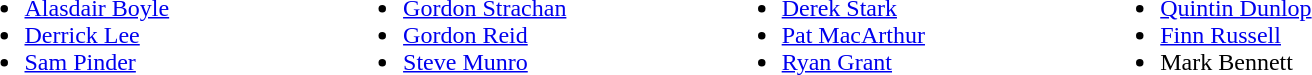<table style="width:100%;">
<tr>
<td style="vertical-align:top; width:20%;"><br><ul><li> <a href='#'>Alasdair Boyle</a></li><li> <a href='#'>Derrick Lee</a></li><li> <a href='#'>Sam Pinder</a></li></ul></td>
<td style="vertical-align:top; width:20%;"><br><ul><li> <a href='#'>Gordon Strachan</a></li><li> <a href='#'>Gordon Reid</a></li><li> <a href='#'>Steve Munro</a></li></ul></td>
<td style="vertical-align:top; width:20%;"><br><ul><li> <a href='#'>Derek Stark</a></li><li> <a href='#'>Pat MacArthur</a></li><li> <a href='#'>Ryan Grant</a></li></ul></td>
<td style="vertical-align:top; width:20%;"><br><ul><li> <a href='#'>Quintin Dunlop</a></li><li> <a href='#'>Finn Russell</a></li><li> Mark Bennett</li></ul></td>
<td style="vertical-align:top; width:20%;"></td>
</tr>
</table>
